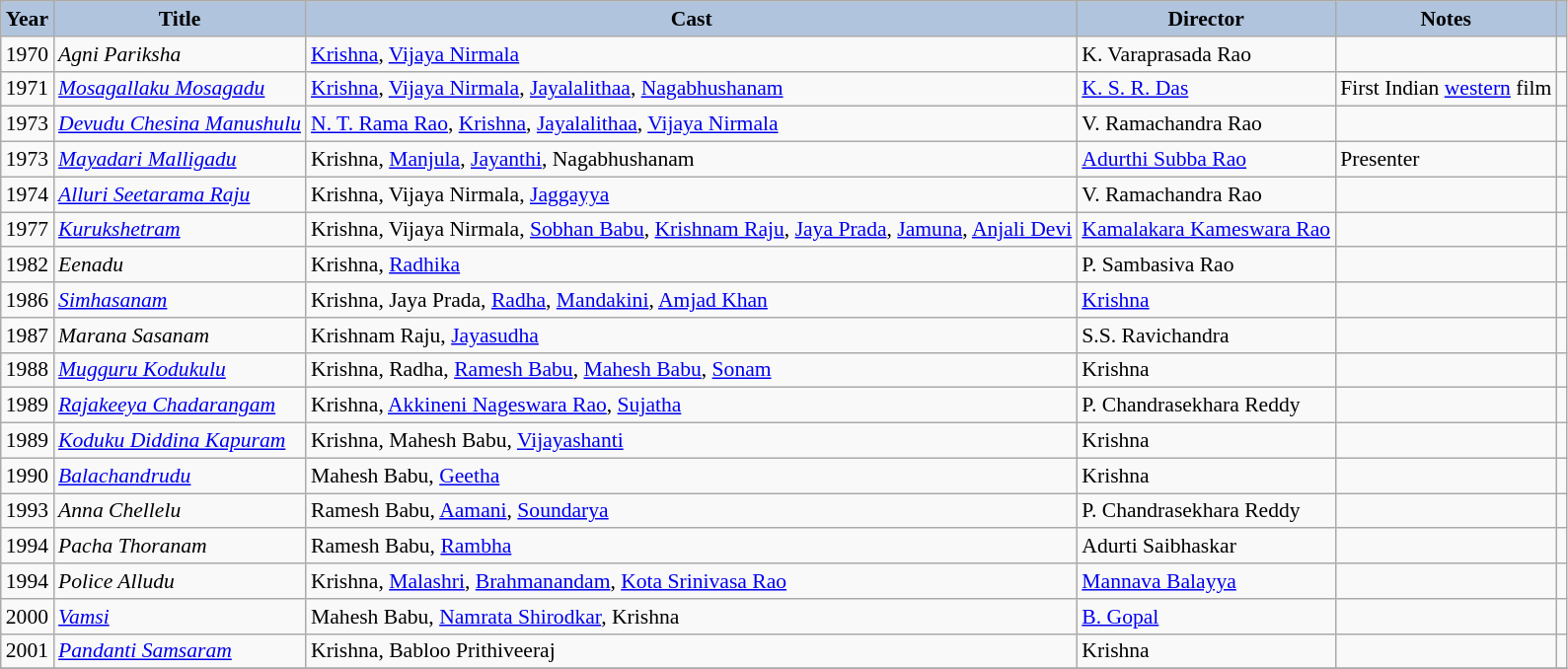<table class="wikitable" style="font-size:90%">
<tr style="text-align:center;">
<th style="text-align:center; background:#b0c4de;">Year</th>
<th style="text-align:center; background:#b0c4de;">Title</th>
<th style="text-align:center; background:#b0c4de;">Cast</th>
<th style="text-align:center; background:#b0c4de;">Director</th>
<th style="text-align:center; background:#b0c4de;">Notes</th>
<th style="text-align:center; background:#b0c4de;"></th>
</tr>
<tr>
<td>1970</td>
<td><em>Agni Pariksha</em></td>
<td><a href='#'>Krishna</a>, <a href='#'>Vijaya Nirmala</a></td>
<td>K. Varaprasada Rao</td>
<td></td>
<td></td>
</tr>
<tr>
<td>1971</td>
<td><em><a href='#'>Mosagallaku Mosagadu</a></em></td>
<td><a href='#'>Krishna</a>, <a href='#'>Vijaya Nirmala</a>, <a href='#'>Jayalalithaa</a>,  <a href='#'>Nagabhushanam</a></td>
<td><a href='#'>K. S. R. Das</a></td>
<td>First Indian <a href='#'>western</a> film</td>
<td></td>
</tr>
<tr>
<td>1973</td>
<td><em><a href='#'>Devudu Chesina Manushulu</a></em></td>
<td><a href='#'>N. T. Rama Rao</a>, <a href='#'>Krishna</a>, <a href='#'>Jayalalithaa</a>, <a href='#'>Vijaya Nirmala</a></td>
<td>V. Ramachandra Rao</td>
<td></td>
<td></td>
</tr>
<tr>
<td>1973</td>
<td><em><a href='#'>Mayadari Malligadu</a></em></td>
<td>Krishna, <a href='#'>Manjula</a>, <a href='#'>Jayanthi</a>, Nagabhushanam</td>
<td><a href='#'>Adurthi Subba Rao</a></td>
<td>Presenter</td>
<td></td>
</tr>
<tr>
<td>1974</td>
<td><em><a href='#'>Alluri Seetarama Raju</a></em></td>
<td>Krishna, Vijaya Nirmala, <a href='#'>Jaggayya</a></td>
<td>V. Ramachandra Rao</td>
<td></td>
<td></td>
</tr>
<tr>
<td>1977</td>
<td><em><a href='#'>Kurukshetram</a></em></td>
<td>Krishna, Vijaya Nirmala, <a href='#'>Sobhan Babu</a>, <a href='#'>Krishnam Raju</a>, <a href='#'>Jaya Prada</a>, <a href='#'>Jamuna</a>, <a href='#'>Anjali Devi</a></td>
<td><a href='#'>Kamalakara Kameswara Rao</a></td>
<td></td>
<td></td>
</tr>
<tr>
<td>1982</td>
<td><em>Eenadu</em></td>
<td>Krishna, <a href='#'>Radhika</a></td>
<td>P. Sambasiva Rao</td>
<td></td>
<td></td>
</tr>
<tr>
<td>1986</td>
<td><em><a href='#'>Simhasanam</a></em></td>
<td>Krishna, Jaya Prada, <a href='#'>Radha</a>, <a href='#'>Mandakini</a>, <a href='#'>Amjad Khan</a></td>
<td><a href='#'>Krishna</a></td>
<td></td>
<td></td>
</tr>
<tr>
<td>1987</td>
<td><em>Marana Sasanam</em></td>
<td>Krishnam Raju, <a href='#'>Jayasudha</a></td>
<td>S.S. Ravichandra</td>
<td></td>
<td></td>
</tr>
<tr>
<td>1988</td>
<td><em><a href='#'>Mugguru Kodukulu</a></em></td>
<td>Krishna, Radha, <a href='#'>Ramesh Babu</a>, <a href='#'>Mahesh Babu</a>, <a href='#'>Sonam</a></td>
<td>Krishna</td>
<td></td>
<td></td>
</tr>
<tr>
<td>1989</td>
<td><em><a href='#'>Rajakeeya Chadarangam</a></em></td>
<td>Krishna, <a href='#'>Akkineni Nageswara Rao</a>, <a href='#'>Sujatha</a></td>
<td>P. Chandrasekhara Reddy</td>
<td></td>
<td></td>
</tr>
<tr>
<td>1989</td>
<td><em><a href='#'>Koduku Diddina Kapuram</a></em></td>
<td>Krishna, Mahesh Babu, <a href='#'>Vijayashanti</a></td>
<td>Krishna</td>
<td></td>
<td></td>
</tr>
<tr>
<td>1990</td>
<td><em><a href='#'>Balachandrudu</a></em></td>
<td>Mahesh Babu, <a href='#'>Geetha</a></td>
<td>Krishna</td>
<td></td>
<td></td>
</tr>
<tr>
<td>1993</td>
<td><em>Anna Chellelu</em></td>
<td>Ramesh Babu, <a href='#'>Aamani</a>, <a href='#'>Soundarya</a></td>
<td>P. Chandrasekhara Reddy</td>
<td></td>
<td></td>
</tr>
<tr>
<td>1994</td>
<td><em>Pacha Thoranam</em></td>
<td>Ramesh Babu, <a href='#'>Rambha</a></td>
<td>Adurti Saibhaskar</td>
<td></td>
<td></td>
</tr>
<tr>
<td>1994</td>
<td><em>Police Alludu</em></td>
<td>Krishna, <a href='#'>Malashri</a>, <a href='#'>Brahmanandam</a>, <a href='#'>Kota Srinivasa Rao</a></td>
<td><a href='#'>Mannava Balayya</a></td>
<td></td>
<td></td>
</tr>
<tr>
<td>2000</td>
<td><em><a href='#'>Vamsi</a></em></td>
<td>Mahesh Babu, <a href='#'>Namrata Shirodkar</a>, Krishna</td>
<td><a href='#'>B. Gopal</a></td>
<td></td>
<td></td>
</tr>
<tr>
<td>2001</td>
<td><em><a href='#'>Pandanti Samsaram</a></em></td>
<td>Krishna, Babloo Prithiveeraj</td>
<td>Krishna</td>
<td></td>
<td></td>
</tr>
<tr>
</tr>
</table>
